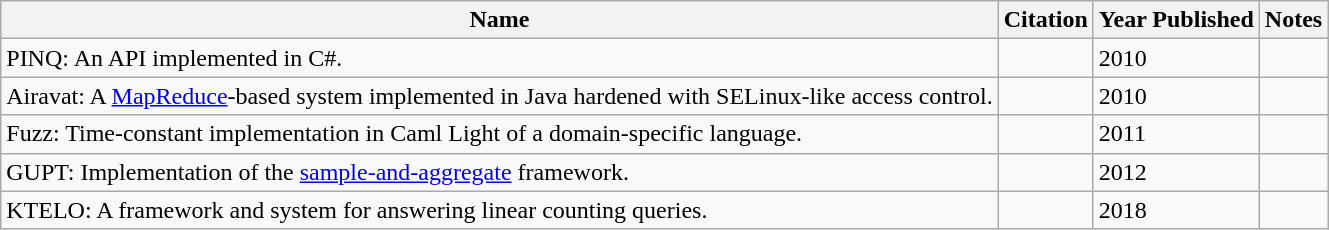<table class="sortable wikitable" style="text-align: left">
<tr>
<th>Name</th>
<th>Citation</th>
<th>Year Published</th>
<th>Notes</th>
</tr>
<tr>
<td>PINQ: An API implemented in C#.</td>
<td></td>
<td>2010</td>
<td></td>
</tr>
<tr>
<td>Airavat: A <a href='#'>MapReduce</a>-based system implemented in Java hardened with SELinux-like access control.</td>
<td></td>
<td>2010</td>
<td></td>
</tr>
<tr>
<td>Fuzz: Time-constant implementation in Caml Light of a domain-specific language.</td>
<td></td>
<td>2011</td>
<td></td>
</tr>
<tr>
<td>GUPT: Implementation of the <a href='#'>sample-and-aggregate</a> framework.</td>
<td></td>
<td>2012</td>
<td></td>
</tr>
<tr>
<td>KTELO: A framework and system for answering linear counting queries.</td>
<td></td>
<td>2018</td>
<td></td>
</tr>
</table>
